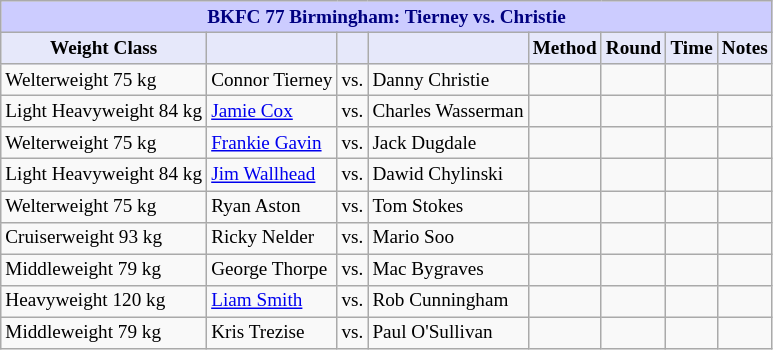<table class="wikitable" style="font-size: 80%;">
<tr>
<th colspan="8" style="background-color: #ccf; color: #000080; text-align: center;"><strong>BKFC 77 Birmingham: Tierney vs. Christie</strong></th>
</tr>
<tr>
<th colspan="1" style="background-color: #E6E8FA; color: #000000; text-align: center;">Weight Class</th>
<th colspan="1" style="background-color: #E6E8FA; color: #000000; text-align: center;"></th>
<th colspan="1" style="background-color: #E6E8FA; color: #000000; text-align: center;"></th>
<th colspan="1" style="background-color: #E6E8FA; color: #000000; text-align: center;"></th>
<th colspan="1" style="background-color: #E6E8FA; color: #000000; text-align: center;">Method</th>
<th colspan="1" style="background-color: #E6E8FA; color: #000000; text-align: center;">Round</th>
<th colspan="1" style="background-color: #E6E8FA; color: #000000; text-align: center;">Time</th>
<th colspan="1" style="background-color: #E6E8FA; color: #000000; text-align: center;">Notes</th>
</tr>
<tr>
<td>Welterweight 75 kg</td>
<td> Connor Tierney</td>
<td align=center>vs.</td>
<td> Danny Christie</td>
<td></td>
<td align=center></td>
<td align=center></td>
<td></td>
</tr>
<tr>
<td>Light Heavyweight 84 kg</td>
<td> <a href='#'>Jamie Cox</a></td>
<td align="center">vs.</td>
<td> Charles Wasserman</td>
<td></td>
<td align="center"></td>
<td align="center"></td>
<td></td>
</tr>
<tr>
<td>Welterweight 75 kg</td>
<td> <a href='#'>Frankie Gavin</a></td>
<td align="center">vs.</td>
<td> Jack Dugdale</td>
<td></td>
<td align="center"></td>
<td align="center"></td>
<td></td>
</tr>
<tr>
<td>Light Heavyweight 84 kg</td>
<td> <a href='#'>Jim Wallhead</a></td>
<td align="center">vs.</td>
<td> Dawid Chylinski</td>
<td></td>
<td align="center"></td>
<td align="center"></td>
<td></td>
</tr>
<tr>
<td>Welterweight 75 kg</td>
<td> Ryan Aston</td>
<td align="center">vs.</td>
<td> Tom Stokes</td>
<td></td>
<td align="center"></td>
<td align="center"></td>
<td></td>
</tr>
<tr>
<td>Cruiserweight 93 kg</td>
<td> Ricky Nelder</td>
<td align="center">vs.</td>
<td> Mario Soo</td>
<td></td>
<td align="center"></td>
<td align="center"></td>
<td></td>
</tr>
<tr>
<td>Middleweight 79 kg</td>
<td> George Thorpe</td>
<td align="center">vs.</td>
<td> Mac Bygraves</td>
<td></td>
<td align="center"></td>
<td align="center"></td>
<td></td>
</tr>
<tr>
<td>Heavyweight 120 kg</td>
<td> <a href='#'>Liam Smith</a></td>
<td align="center">vs.</td>
<td> Rob Cunningham</td>
<td></td>
<td align="center"></td>
<td align="center"></td>
<td></td>
</tr>
<tr>
<td>Middleweight 79 kg</td>
<td> Kris Trezise</td>
<td align="center">vs.</td>
<td> Paul O'Sullivan</td>
<td></td>
<td align="center"></td>
<td align="center"></td>
<td></td>
</tr>
</table>
